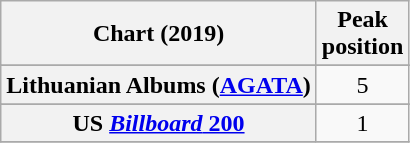<table class="wikitable sortable plainrowheaders" style="text-align:center">
<tr>
<th scope="col">Chart (2019)</th>
<th scope="col">Peak<br>position</th>
</tr>
<tr>
</tr>
<tr>
</tr>
<tr>
</tr>
<tr>
</tr>
<tr>
</tr>
<tr>
</tr>
<tr>
</tr>
<tr>
<th scope="row">Lithuanian Albums (<a href='#'>AGATA</a>)</th>
<td>5</td>
</tr>
<tr>
</tr>
<tr>
</tr>
<tr>
</tr>
<tr>
<th scope="row">US <a href='#'><em>Billboard</em> 200</a></th>
<td>1</td>
</tr>
<tr>
</tr>
</table>
